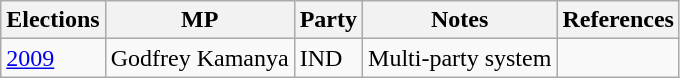<table class="wikitable">
<tr>
<th>Elections</th>
<th>MP</th>
<th>Party</th>
<th>Notes</th>
<th>References</th>
</tr>
<tr>
<td><a href='#'>2009</a></td>
<td>Godfrey Kamanya</td>
<td>IND</td>
<td>Multi-party system</td>
<td></td>
</tr>
</table>
